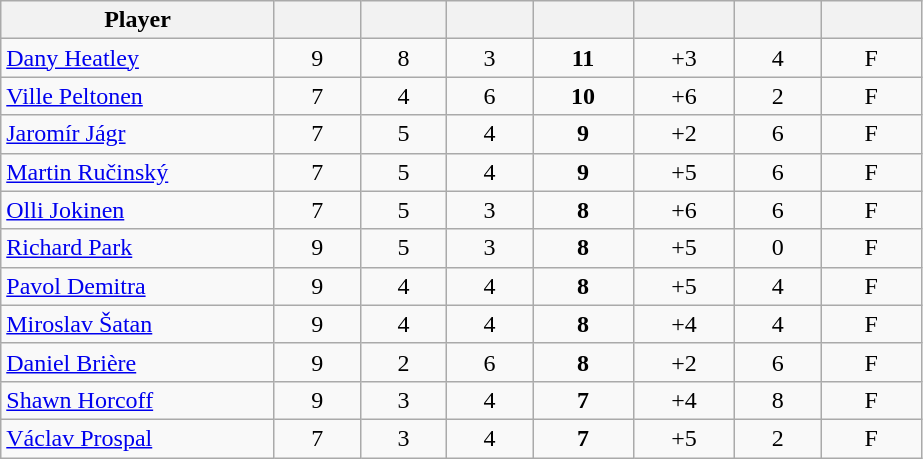<table class="wikitable sortable" style="text-align:center;">
<tr>
<th width="175px">Player</th>
<th width="50px"></th>
<th width="50px"></th>
<th width="50px"></th>
<th width="60px"></th>
<th width="60px"></th>
<th width="50px"></th>
<th width="60px"></th>
</tr>
<tr>
<td style="text-align:left;"> <a href='#'>Dany Heatley</a></td>
<td>9</td>
<td>8</td>
<td>3</td>
<td><strong>11</strong></td>
<td>+3</td>
<td>4</td>
<td>F</td>
</tr>
<tr>
<td style="text-align:left;"> <a href='#'>Ville Peltonen</a></td>
<td>7</td>
<td>4</td>
<td>6</td>
<td><strong>10</strong></td>
<td>+6</td>
<td>2</td>
<td>F</td>
</tr>
<tr>
<td style="text-align:left;"> <a href='#'>Jaromír Jágr</a></td>
<td>7</td>
<td>5</td>
<td>4</td>
<td><strong>9</strong></td>
<td>+2</td>
<td>6</td>
<td>F</td>
</tr>
<tr>
<td style="text-align:left;"> <a href='#'>Martin Ručinský</a></td>
<td>7</td>
<td>5</td>
<td>4</td>
<td><strong>9</strong></td>
<td>+5</td>
<td>6</td>
<td>F</td>
</tr>
<tr>
<td style="text-align:left;"> <a href='#'>Olli Jokinen</a></td>
<td>7</td>
<td>5</td>
<td>3</td>
<td><strong>8</strong></td>
<td>+6</td>
<td>6</td>
<td>F</td>
</tr>
<tr>
<td style="text-align:left;"> <a href='#'>Richard Park</a></td>
<td>9</td>
<td>5</td>
<td>3</td>
<td><strong>8</strong></td>
<td>+5</td>
<td>0</td>
<td>F</td>
</tr>
<tr>
<td style="text-align:left;"> <a href='#'>Pavol Demitra</a></td>
<td>9</td>
<td>4</td>
<td>4</td>
<td><strong>8</strong></td>
<td>+5</td>
<td>4</td>
<td>F</td>
</tr>
<tr>
<td style="text-align:left;"> <a href='#'>Miroslav Šatan</a></td>
<td>9</td>
<td>4</td>
<td>4</td>
<td><strong>8</strong></td>
<td>+4</td>
<td>4</td>
<td>F</td>
</tr>
<tr>
<td style="text-align:left;"> <a href='#'>Daniel Brière</a></td>
<td>9</td>
<td>2</td>
<td>6</td>
<td><strong>8</strong></td>
<td>+2</td>
<td>6</td>
<td>F</td>
</tr>
<tr>
<td style="text-align:left;"> <a href='#'>Shawn Horcoff</a></td>
<td>9</td>
<td>3</td>
<td>4</td>
<td><strong>7</strong></td>
<td>+4</td>
<td>8</td>
<td>F</td>
</tr>
<tr>
<td style="text-align:left;"> <a href='#'>Václav Prospal</a></td>
<td>7</td>
<td>3</td>
<td>4</td>
<td><strong>7</strong></td>
<td>+5</td>
<td>2</td>
<td>F</td>
</tr>
</table>
